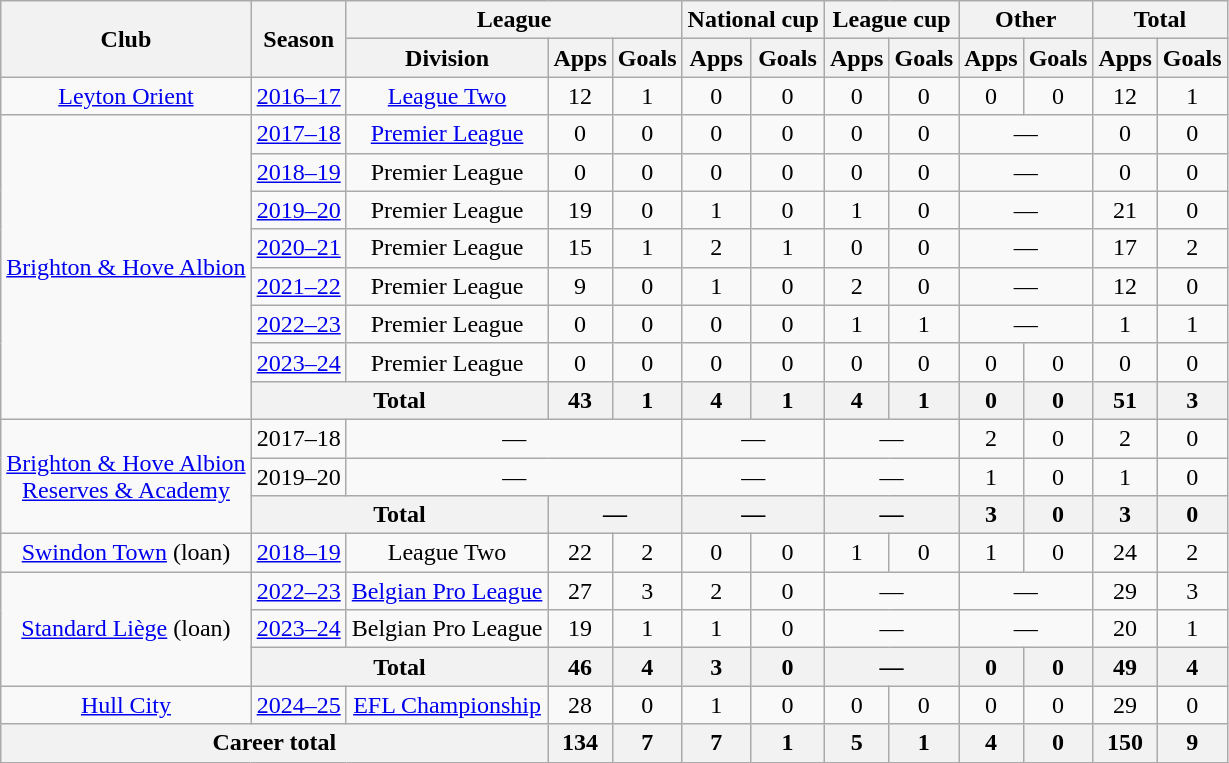<table class="wikitable" style="text-align:center">
<tr>
<th rowspan="2">Club</th>
<th rowspan="2">Season</th>
<th colspan="3">League</th>
<th colspan="2">National cup</th>
<th colspan="2">League cup</th>
<th colspan="2">Other</th>
<th colspan="2">Total</th>
</tr>
<tr>
<th>Division</th>
<th>Apps</th>
<th>Goals</th>
<th>Apps</th>
<th>Goals</th>
<th>Apps</th>
<th>Goals</th>
<th>Apps</th>
<th>Goals</th>
<th>Apps</th>
<th>Goals</th>
</tr>
<tr>
<td><a href='#'>Leyton Orient</a></td>
<td><a href='#'>2016–17</a></td>
<td><a href='#'>League Two</a></td>
<td>12</td>
<td>1</td>
<td>0</td>
<td>0</td>
<td>0</td>
<td>0</td>
<td>0</td>
<td>0</td>
<td>12</td>
<td>1</td>
</tr>
<tr>
<td rowspan="8"><a href='#'>Brighton & Hove Albion</a></td>
<td><a href='#'>2017–18</a></td>
<td><a href='#'>Premier League</a></td>
<td>0</td>
<td>0</td>
<td>0</td>
<td>0</td>
<td>0</td>
<td>0</td>
<td colspan="2">—</td>
<td>0</td>
<td>0</td>
</tr>
<tr>
<td><a href='#'>2018–19</a></td>
<td>Premier League</td>
<td>0</td>
<td>0</td>
<td>0</td>
<td>0</td>
<td>0</td>
<td>0</td>
<td colspan="2">—</td>
<td>0</td>
<td>0</td>
</tr>
<tr>
<td><a href='#'>2019–20</a></td>
<td>Premier League</td>
<td>19</td>
<td>0</td>
<td>1</td>
<td>0</td>
<td>1</td>
<td>0</td>
<td colspan="2">—</td>
<td>21</td>
<td>0</td>
</tr>
<tr>
<td><a href='#'>2020–21</a></td>
<td>Premier League</td>
<td>15</td>
<td>1</td>
<td>2</td>
<td>1</td>
<td>0</td>
<td>0</td>
<td colspan="2">—</td>
<td>17</td>
<td>2</td>
</tr>
<tr>
<td><a href='#'>2021–22</a></td>
<td>Premier League</td>
<td>9</td>
<td>0</td>
<td>1</td>
<td>0</td>
<td>2</td>
<td>0</td>
<td colspan="2">—</td>
<td>12</td>
<td>0</td>
</tr>
<tr>
<td><a href='#'>2022–23</a></td>
<td>Premier League</td>
<td>0</td>
<td>0</td>
<td>0</td>
<td>0</td>
<td>1</td>
<td>1</td>
<td colspan="2">—</td>
<td>1</td>
<td>1</td>
</tr>
<tr>
<td><a href='#'>2023–24</a></td>
<td>Premier League</td>
<td>0</td>
<td>0</td>
<td>0</td>
<td>0</td>
<td>0</td>
<td>0</td>
<td>0</td>
<td>0</td>
<td>0</td>
<td>0</td>
</tr>
<tr>
<th colspan="2">Total</th>
<th>43</th>
<th>1</th>
<th>4</th>
<th>1</th>
<th>4</th>
<th>1</th>
<th>0</th>
<th>0</th>
<th>51</th>
<th>3</th>
</tr>
<tr>
<td rowspan="3"><a href='#'>Brighton & Hove Albion
<br> Reserves & Academy</a></td>
<td>2017–18</td>
<td colspan="3">—</td>
<td colspan="2">—</td>
<td colspan="2">—</td>
<td>2</td>
<td>0</td>
<td>2</td>
<td>0</td>
</tr>
<tr>
<td>2019–20</td>
<td colspan="3">—</td>
<td colspan="2">—</td>
<td colspan="2">—</td>
<td>1</td>
<td>0</td>
<td>1</td>
<td>0</td>
</tr>
<tr>
<th colspan="2">Total</th>
<th colspan="2">—</th>
<th colspan="2">—</th>
<th colspan="2">—</th>
<th>3</th>
<th>0</th>
<th>3</th>
<th>0</th>
</tr>
<tr>
<td><a href='#'>Swindon Town</a> (loan)</td>
<td><a href='#'>2018–19</a></td>
<td>League Two</td>
<td>22</td>
<td>2</td>
<td>0</td>
<td>0</td>
<td>1</td>
<td>0</td>
<td>1</td>
<td>0</td>
<td>24</td>
<td>2</td>
</tr>
<tr>
<td rowspan="3"><a href='#'>Standard Liège</a> (loan)</td>
<td><a href='#'>2022–23</a></td>
<td><a href='#'>Belgian Pro League</a></td>
<td>27</td>
<td>3</td>
<td>2</td>
<td>0</td>
<td colspan="2">—</td>
<td colspan="2">—</td>
<td>29</td>
<td>3</td>
</tr>
<tr>
<td><a href='#'>2023–24</a></td>
<td>Belgian Pro League</td>
<td>19</td>
<td>1</td>
<td>1</td>
<td>0</td>
<td colspan="2">—</td>
<td colspan="2">—</td>
<td>20</td>
<td>1</td>
</tr>
<tr>
<th colspan="2">Total</th>
<th>46</th>
<th>4</th>
<th>3</th>
<th>0</th>
<th colspan="2">—</th>
<th>0</th>
<th>0</th>
<th>49</th>
<th>4</th>
</tr>
<tr>
<td><a href='#'>Hull City</a></td>
<td><a href='#'>2024–25</a></td>
<td><a href='#'>EFL Championship</a></td>
<td>28</td>
<td>0</td>
<td>1</td>
<td>0</td>
<td>0</td>
<td>0</td>
<td>0</td>
<td>0</td>
<td>29</td>
<td>0</td>
</tr>
<tr>
<th colspan="3">Career total</th>
<th>134</th>
<th>7</th>
<th>7</th>
<th>1</th>
<th>5</th>
<th>1</th>
<th>4</th>
<th>0</th>
<th>150</th>
<th>9</th>
</tr>
</table>
